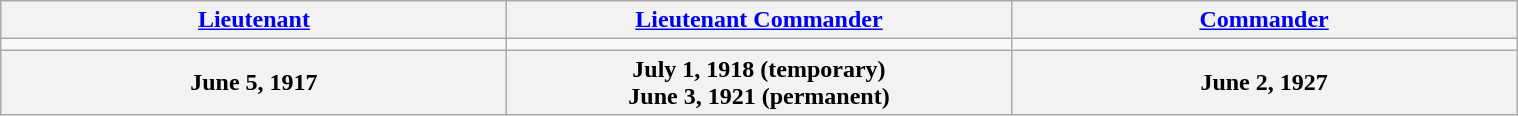<table class="wikitable" style="margin:auto; width:80%;">
<tr>
<th><a href='#'>Lieutenant</a></th>
<th><a href='#'>Lieutenant Commander</a></th>
<th><a href='#'>Commander</a></th>
</tr>
<tr>
<td style="text-align:center; width:16%;"></td>
<td style="text-align:center; width:16%;"></td>
<td style="text-align:center; width:16%;"></td>
</tr>
<tr>
<th>June 5, 1917</th>
<th>July 1, 1918 (temporary)<br>June 3, 1921 (permanent)</th>
<th>June 2, 1927</th>
</tr>
</table>
